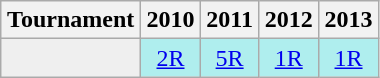<table class="wikitable" style="width:20%; margin:0">
<tr>
<th>Tournament</th>
<th>2010</th>
<th>2011</th>
<th>2012</th>
<th>2013</th>
</tr>
<tr>
<td style="background:#efefef;"></td>
<td style="text-align:center; background:#afeeee;"><a href='#'>2R</a></td>
<td style="text-align:center; background:#afeeee;"><a href='#'>5R</a></td>
<td style="text-align:center; background:#afeeee;"><a href='#'>1R</a></td>
<td style="text-align:center; background:#afeeee;"><a href='#'>1R</a></td>
</tr>
</table>
